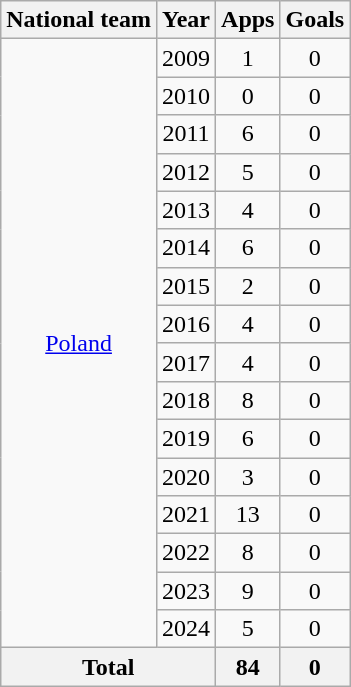<table class="wikitable" style="text-align: center;">
<tr>
<th>National team</th>
<th>Year</th>
<th>Apps</th>
<th>Goals</th>
</tr>
<tr>
<td rowspan="16" style="vertical-align:center;"><a href='#'>Poland</a></td>
<td>2009</td>
<td>1</td>
<td>0</td>
</tr>
<tr>
<td>2010</td>
<td>0</td>
<td>0</td>
</tr>
<tr>
<td>2011</td>
<td>6</td>
<td>0</td>
</tr>
<tr>
<td>2012</td>
<td>5</td>
<td>0</td>
</tr>
<tr>
<td>2013</td>
<td>4</td>
<td>0</td>
</tr>
<tr>
<td>2014</td>
<td>6</td>
<td>0</td>
</tr>
<tr>
<td>2015</td>
<td>2</td>
<td>0</td>
</tr>
<tr>
<td>2016</td>
<td>4</td>
<td>0</td>
</tr>
<tr>
<td>2017</td>
<td>4</td>
<td>0</td>
</tr>
<tr>
<td>2018</td>
<td>8</td>
<td>0</td>
</tr>
<tr>
<td>2019</td>
<td>6</td>
<td>0</td>
</tr>
<tr>
<td>2020</td>
<td>3</td>
<td>0</td>
</tr>
<tr>
<td>2021</td>
<td>13</td>
<td>0</td>
</tr>
<tr>
<td>2022</td>
<td>8</td>
<td>0</td>
</tr>
<tr>
<td>2023</td>
<td>9</td>
<td>0</td>
</tr>
<tr>
<td>2024</td>
<td>5</td>
<td>0</td>
</tr>
<tr>
<th colspan="2">Total</th>
<th>84</th>
<th>0</th>
</tr>
</table>
